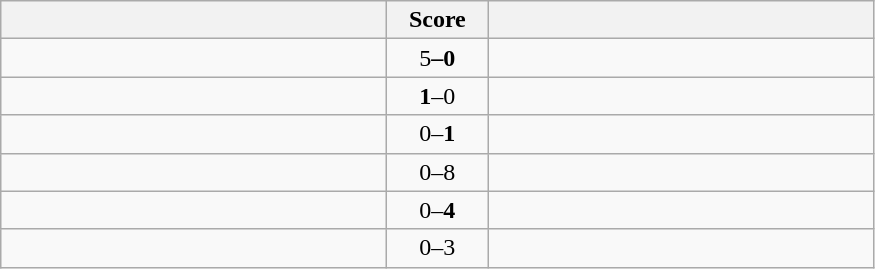<table class="wikitable" style="text-align: center;">
<tr>
<th width=250></th>
<th width=60>Score</th>
<th width=250></th>
</tr>
<tr>
<td align=left><strong></td>
<td></strong>5<strong>–0</td>
<td align=left></td>
</tr>
<tr>
<td align=left></strong></td>
<td><strong>1</strong>–0</td>
<td align=left></td>
</tr>
<tr>
<td align=left></td>
<td>0–<strong>1</strong></td>
<td align=left><strong></td>
</tr>
<tr>
<td align=left></td>
<td>0–</strong>8<strong></td>
<td align=left></strong></td>
</tr>
<tr>
<td align=left></td>
<td>0–<strong>4</strong></td>
<td align=left><strong></td>
</tr>
<tr>
<td align=left></td>
<td>0–</strong>3<strong></td>
<td align=left></strong></td>
</tr>
</table>
